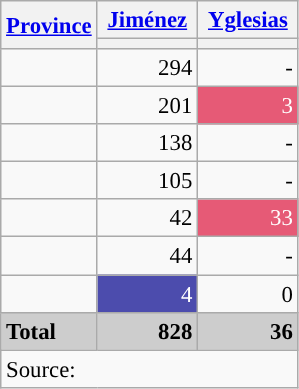<table class="wikitable sortable" style="text-align:right; font-size:95%">
<tr>
<th rowspan=2><a href='#'>Province</a></th>
<th width=60px><a href='#'>Jiménez</a></th>
<th width=60px><a href='#'>Yglesias</a></th>
</tr>
<tr>
<th style="background:"></th>
<th style="background:"></th>
</tr>
<tr>
<td align="left"></td>
<td style="background:">294</td>
<td>-</td>
</tr>
<tr>
<td align="left"></td>
<td style="background:">201</td>
<td style="background:#e65a76; color:white;">3</td>
</tr>
<tr>
<td align="left"></td>
<td style="background:">138</td>
<td>-</td>
</tr>
<tr>
<td align="left"></td>
<td style="background:">105</td>
<td>-</td>
</tr>
<tr>
<td align="left"></td>
<td style="background:">42</td>
<td style="background:#e65a76; color:white;">33</td>
</tr>
<tr>
<td align="left"></td>
<td style="background:">44</td>
<td>-</td>
</tr>
<tr>
<td align="left"></td>
<td style="background:#4c4cad; color:white;">4</td>
<td style="background:">0</td>
</tr>
<tr style="background:#CDCDCD;" class=sortbottom>
<td align="left"><strong>Total</strong></td>
<td style="background:"><strong>828</strong></td>
<td><strong>36</strong></td>
</tr>
<tr class=sortbottom>
<td align=left colspan=11>Source: </td>
</tr>
</table>
